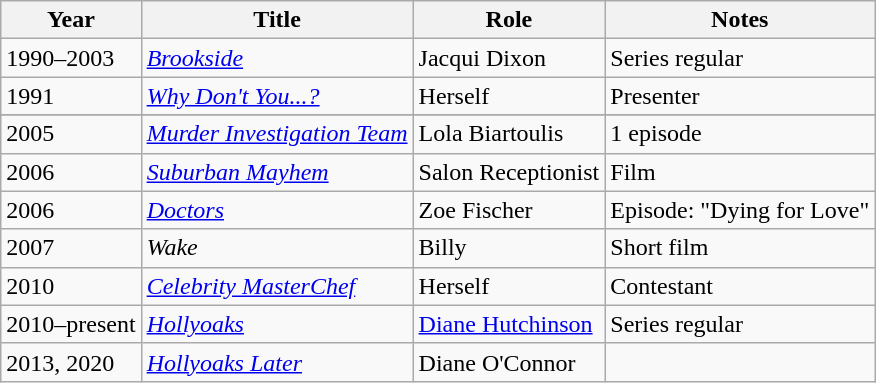<table class="wikitable">
<tr>
<th>Year</th>
<th>Title</th>
<th>Role</th>
<th>Notes</th>
</tr>
<tr>
<td>1990–2003</td>
<td><em><a href='#'>Brookside</a></em></td>
<td>Jacqui Dixon</td>
<td>Series regular</td>
</tr>
<tr>
<td>1991</td>
<td><em><a href='#'>Why Don't You...?</a></em></td>
<td>Herself</td>
<td>Presenter</td>
</tr>
<tr>
</tr>
<tr>
<td>2005</td>
<td><em><a href='#'>Murder Investigation Team</a></em></td>
<td>Lola Biartoulis</td>
<td>1 episode</td>
</tr>
<tr>
<td>2006</td>
<td><em><a href='#'>Suburban Mayhem</a></em></td>
<td>Salon Receptionist</td>
<td>Film</td>
</tr>
<tr>
<td>2006</td>
<td><em><a href='#'>Doctors</a></em></td>
<td>Zoe Fischer</td>
<td>Episode: "Dying for Love"</td>
</tr>
<tr>
<td>2007</td>
<td><em>Wake</em></td>
<td>Billy</td>
<td>Short film</td>
</tr>
<tr>
<td>2010</td>
<td><em><a href='#'>Celebrity MasterChef</a></em></td>
<td>Herself</td>
<td>Contestant</td>
</tr>
<tr>
<td>2010–present</td>
<td><em><a href='#'>Hollyoaks</a></em></td>
<td><a href='#'>Diane Hutchinson</a></td>
<td>Series regular</td>
</tr>
<tr>
<td>2013, 2020</td>
<td><em><a href='#'>Hollyoaks Later</a></em></td>
<td>Diane O'Connor</td>
<td></td>
</tr>
</table>
